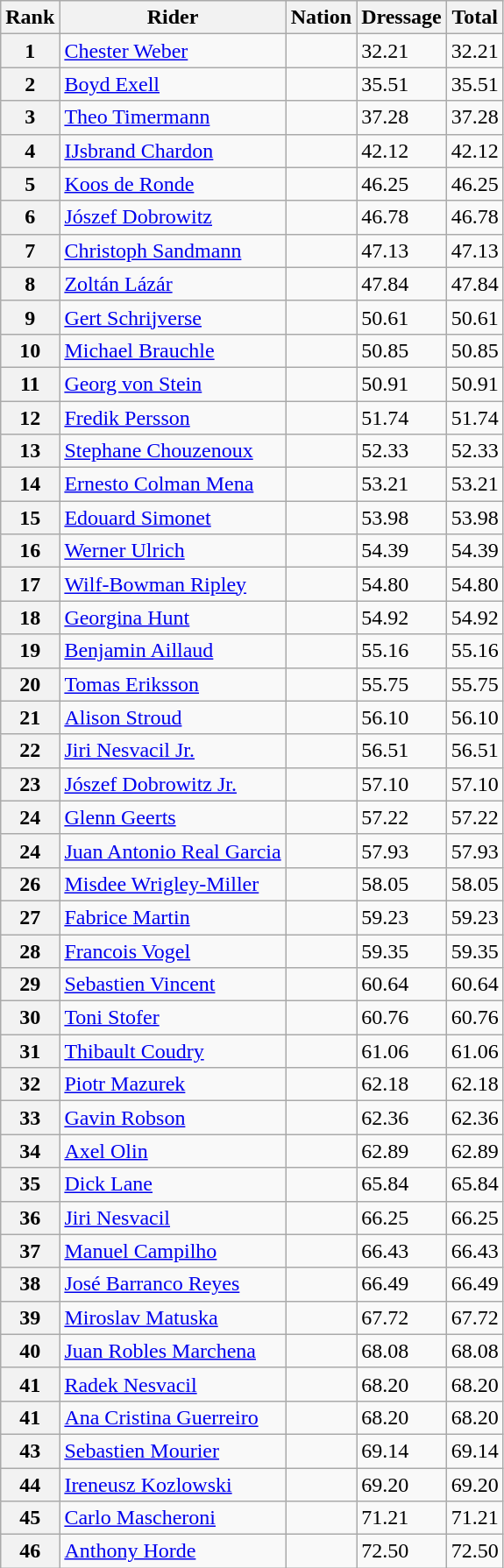<table class="wikitable sortable">
<tr>
<th>Rank</th>
<th>Rider</th>
<th>Nation</th>
<th>Dressage</th>
<th>Total</th>
</tr>
<tr>
<th>1</th>
<td><a href='#'>Chester Weber</a></td>
<td></td>
<td>32.21</td>
<td>32.21</td>
</tr>
<tr>
<th>2</th>
<td><a href='#'>Boyd Exell</a></td>
<td></td>
<td>35.51</td>
<td>35.51</td>
</tr>
<tr>
<th>3</th>
<td><a href='#'>Theo Timermann</a></td>
<td></td>
<td>37.28</td>
<td>37.28</td>
</tr>
<tr>
<th>4</th>
<td><a href='#'>IJsbrand Chardon</a></td>
<td></td>
<td>42.12</td>
<td>42.12</td>
</tr>
<tr>
<th>5</th>
<td><a href='#'>Koos de Ronde</a></td>
<td></td>
<td>46.25</td>
<td>46.25</td>
</tr>
<tr>
<th>6</th>
<td><a href='#'>Jószef Dobrowitz</a></td>
<td></td>
<td>46.78</td>
<td>46.78</td>
</tr>
<tr>
<th>7</th>
<td><a href='#'>Christoph Sandmann</a></td>
<td></td>
<td>47.13</td>
<td>47.13</td>
</tr>
<tr>
<th>8</th>
<td><a href='#'>Zoltán Lázár</a></td>
<td></td>
<td>47.84</td>
<td>47.84</td>
</tr>
<tr>
<th>9</th>
<td><a href='#'>Gert Schrijverse</a></td>
<td></td>
<td>50.61</td>
<td>50.61</td>
</tr>
<tr>
<th>10</th>
<td><a href='#'>Michael Brauchle</a></td>
<td></td>
<td>50.85</td>
<td>50.85</td>
</tr>
<tr>
<th>11</th>
<td><a href='#'>Georg von Stein</a></td>
<td></td>
<td>50.91</td>
<td>50.91</td>
</tr>
<tr>
<th>12</th>
<td><a href='#'>Fredik Persson</a></td>
<td></td>
<td>51.74</td>
<td>51.74</td>
</tr>
<tr>
<th>13</th>
<td><a href='#'>Stephane Chouzenoux</a></td>
<td></td>
<td>52.33</td>
<td>52.33</td>
</tr>
<tr>
<th>14</th>
<td><a href='#'>Ernesto Colman Mena</a></td>
<td></td>
<td>53.21</td>
<td>53.21</td>
</tr>
<tr>
<th>15</th>
<td><a href='#'>Edouard Simonet</a></td>
<td></td>
<td>53.98</td>
<td>53.98</td>
</tr>
<tr>
<th>16</th>
<td><a href='#'>Werner Ulrich</a></td>
<td></td>
<td>54.39</td>
<td>54.39</td>
</tr>
<tr>
<th>17</th>
<td><a href='#'>Wilf-Bowman Ripley</a></td>
<td></td>
<td>54.80</td>
<td>54.80</td>
</tr>
<tr>
<th>18</th>
<td><a href='#'>Georgina Hunt</a></td>
<td></td>
<td>54.92</td>
<td>54.92</td>
</tr>
<tr>
<th>19</th>
<td><a href='#'>Benjamin Aillaud</a></td>
<td></td>
<td>55.16</td>
<td>55.16</td>
</tr>
<tr>
<th>20</th>
<td><a href='#'>Tomas Eriksson</a></td>
<td></td>
<td>55.75</td>
<td>55.75</td>
</tr>
<tr>
<th>21</th>
<td><a href='#'>Alison Stroud</a></td>
<td></td>
<td>56.10</td>
<td>56.10</td>
</tr>
<tr>
<th>22</th>
<td><a href='#'>Jiri Nesvacil Jr.</a></td>
<td></td>
<td>56.51</td>
<td>56.51</td>
</tr>
<tr>
<th>23</th>
<td><a href='#'>Jószef Dobrowitz Jr.</a></td>
<td></td>
<td>57.10</td>
<td>57.10</td>
</tr>
<tr>
<th>24</th>
<td><a href='#'>Glenn Geerts</a></td>
<td></td>
<td>57.22</td>
<td>57.22</td>
</tr>
<tr>
<th>24</th>
<td><a href='#'>Juan Antonio Real Garcia</a></td>
<td></td>
<td>57.93</td>
<td>57.93</td>
</tr>
<tr>
<th>26</th>
<td><a href='#'>Misdee Wrigley-Miller</a></td>
<td></td>
<td>58.05</td>
<td>58.05</td>
</tr>
<tr>
<th>27</th>
<td><a href='#'>Fabrice Martin</a></td>
<td></td>
<td>59.23</td>
<td>59.23</td>
</tr>
<tr>
<th>28</th>
<td><a href='#'>Francois Vogel</a></td>
<td></td>
<td>59.35</td>
<td>59.35</td>
</tr>
<tr>
<th>29</th>
<td><a href='#'>Sebastien Vincent</a></td>
<td></td>
<td>60.64</td>
<td>60.64</td>
</tr>
<tr>
<th>30</th>
<td><a href='#'>Toni Stofer</a></td>
<td></td>
<td>60.76</td>
<td>60.76</td>
</tr>
<tr>
<th>31</th>
<td><a href='#'>Thibault Coudry</a></td>
<td></td>
<td>61.06</td>
<td>61.06</td>
</tr>
<tr>
<th>32</th>
<td><a href='#'>Piotr Mazurek</a></td>
<td></td>
<td>62.18</td>
<td>62.18</td>
</tr>
<tr>
<th>33</th>
<td><a href='#'>Gavin Robson</a></td>
<td></td>
<td>62.36</td>
<td>62.36</td>
</tr>
<tr>
<th>34</th>
<td><a href='#'>Axel Olin</a></td>
<td></td>
<td>62.89</td>
<td>62.89</td>
</tr>
<tr>
<th>35</th>
<td><a href='#'>Dick Lane</a></td>
<td></td>
<td>65.84</td>
<td>65.84</td>
</tr>
<tr>
<th>36</th>
<td><a href='#'>Jiri Nesvacil</a></td>
<td></td>
<td>66.25</td>
<td>66.25</td>
</tr>
<tr>
<th>37</th>
<td><a href='#'>Manuel Campilho</a></td>
<td></td>
<td>66.43</td>
<td>66.43</td>
</tr>
<tr>
<th>38</th>
<td><a href='#'>José Barranco Reyes</a></td>
<td></td>
<td>66.49</td>
<td>66.49</td>
</tr>
<tr>
<th>39</th>
<td><a href='#'>Miroslav Matuska</a></td>
<td></td>
<td>67.72</td>
<td>67.72</td>
</tr>
<tr>
<th>40</th>
<td><a href='#'>Juan Robles Marchena</a></td>
<td></td>
<td>68.08</td>
<td>68.08</td>
</tr>
<tr>
<th>41</th>
<td><a href='#'>Radek Nesvacil</a></td>
<td></td>
<td>68.20</td>
<td>68.20</td>
</tr>
<tr>
<th>41</th>
<td><a href='#'>Ana Cristina Guerreiro</a></td>
<td></td>
<td>68.20</td>
<td>68.20</td>
</tr>
<tr>
<th>43</th>
<td><a href='#'>Sebastien Mourier</a></td>
<td></td>
<td>69.14</td>
<td>69.14</td>
</tr>
<tr>
<th>44</th>
<td><a href='#'>Ireneusz Kozlowski</a></td>
<td></td>
<td>69.20</td>
<td>69.20</td>
</tr>
<tr>
<th>45</th>
<td><a href='#'>Carlo Mascheroni</a></td>
<td></td>
<td>71.21</td>
<td>71.21</td>
</tr>
<tr>
<th>46</th>
<td><a href='#'>Anthony Horde</a></td>
<td></td>
<td>72.50</td>
<td>72.50</td>
</tr>
</table>
